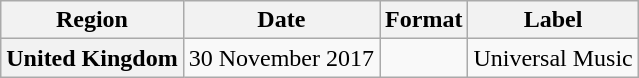<table class="wikitable plainrowheaders" style="text-align:center;">
<tr>
<th>Region</th>
<th>Date</th>
<th>Format</th>
<th>Label</th>
</tr>
<tr>
<th scope="row">United Kingdom</th>
<td>30 November 2017</td>
<td></td>
<td>Universal Music</td>
</tr>
</table>
